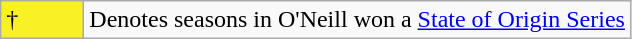<table class="wikitable">
<tr>
<td style="background:#f9f025; width:3em;">†</td>
<td>Denotes seasons in O'Neill won a <a href='#'>State of Origin Series</a></td>
</tr>
</table>
